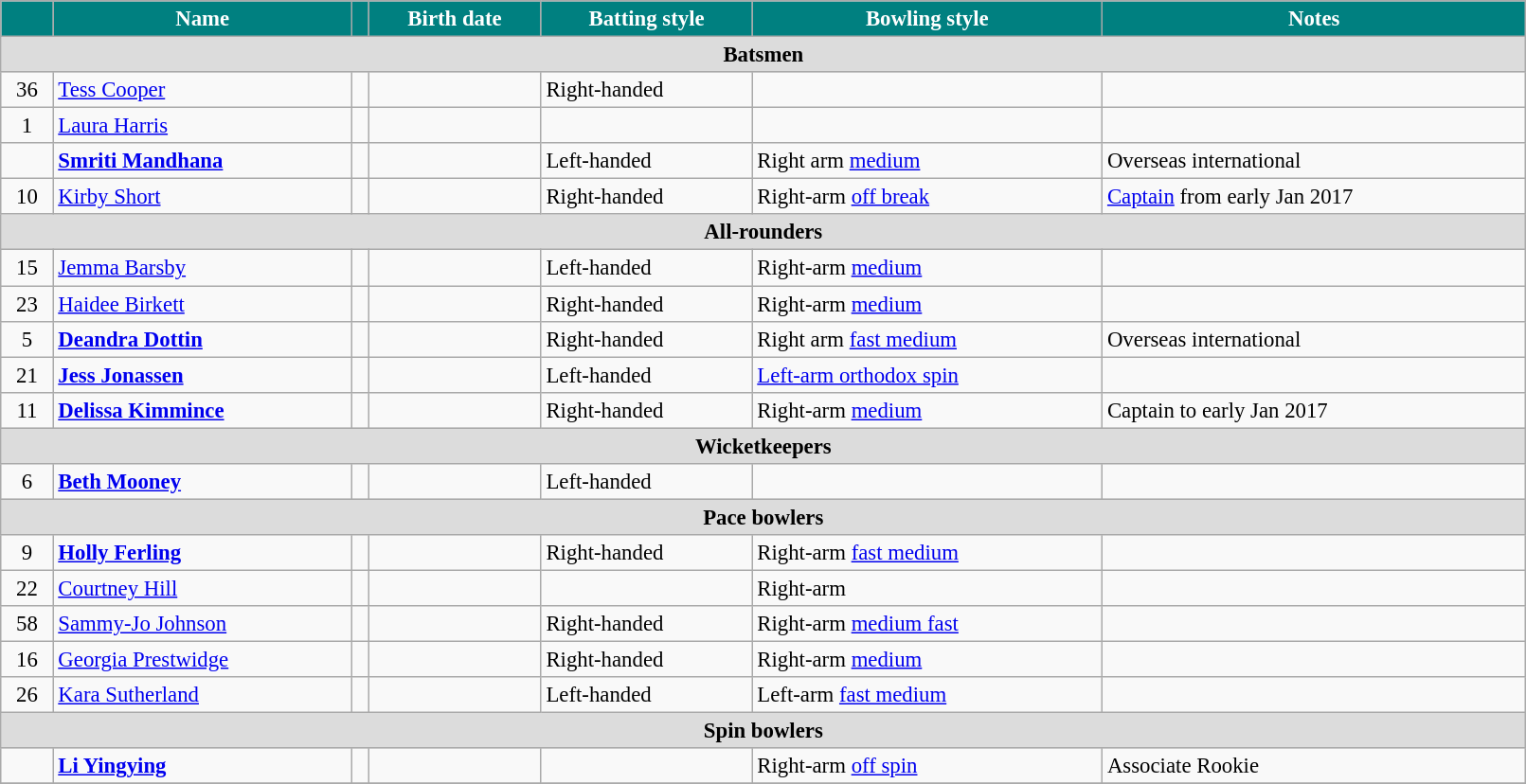<table class="wikitable"  style="font-size:95%; width:85%;">
<tr>
<th style="background:teal; color:white"></th>
<th style="background:teal; color:white">Name</th>
<th style="background:teal; color:white"></th>
<th style="background:teal; color:white">Birth date</th>
<th style="background:teal; color:white">Batting style</th>
<th style="background:teal; color:white">Bowling style</th>
<th style="background:teal; color:white">Notes</th>
</tr>
<tr>
<th colspan="7" style="background: #DCDCDC" align=center>Batsmen</th>
</tr>
<tr>
<td align=center>36</td>
<td><a href='#'>Tess Cooper</a></td>
<td align=center></td>
<td></td>
<td>Right-handed</td>
<td></td>
<td></td>
</tr>
<tr>
<td align=center>1</td>
<td><a href='#'>Laura Harris</a></td>
<td align=center></td>
<td></td>
<td></td>
<td></td>
<td></td>
</tr>
<tr>
<td align=center></td>
<td><strong><a href='#'>Smriti Mandhana</a></strong></td>
<td align=center></td>
<td></td>
<td>Left-handed</td>
<td>Right arm <a href='#'>medium</a></td>
<td>Overseas international</td>
</tr>
<tr>
<td align=center>10</td>
<td><a href='#'>Kirby Short</a></td>
<td align=center></td>
<td></td>
<td>Right-handed</td>
<td>Right-arm <a href='#'>off break</a></td>
<td><a href='#'>Captain</a> from early Jan 2017</td>
</tr>
<tr>
<th colspan="7" style="background: #DCDCDC" align=center>All-rounders</th>
</tr>
<tr>
<td align=center>15</td>
<td><a href='#'>Jemma Barsby</a></td>
<td align=center></td>
<td></td>
<td>Left-handed</td>
<td>Right-arm <a href='#'>medium</a></td>
<td></td>
</tr>
<tr>
<td align=center>23</td>
<td><a href='#'>Haidee Birkett</a></td>
<td align=center></td>
<td></td>
<td>Right-handed</td>
<td>Right-arm <a href='#'>medium</a></td>
<td></td>
</tr>
<tr>
<td align=center>5</td>
<td><strong><a href='#'>Deandra Dottin</a></strong></td>
<td align=center></td>
<td></td>
<td>Right-handed</td>
<td>Right arm <a href='#'>fast medium</a></td>
<td>Overseas international</td>
</tr>
<tr>
<td align=center>21</td>
<td><strong><a href='#'>Jess Jonassen</a></strong></td>
<td align=center></td>
<td></td>
<td>Left-handed</td>
<td><a href='#'>Left-arm orthodox spin</a></td>
<td></td>
</tr>
<tr>
<td align=center>11</td>
<td><strong><a href='#'>Delissa Kimmince</a></strong></td>
<td align=center></td>
<td></td>
<td>Right-handed</td>
<td>Right-arm <a href='#'>medium</a></td>
<td>Captain to early Jan 2017</td>
</tr>
<tr>
<th colspan="7" style="background: #DCDCDC" align=center>Wicketkeepers</th>
</tr>
<tr>
<td align=center>6</td>
<td><strong><a href='#'>Beth Mooney</a></strong></td>
<td align=center></td>
<td></td>
<td>Left-handed</td>
<td></td>
<td></td>
</tr>
<tr>
<th colspan="7" style="background: #DCDCDC" align=center>Pace bowlers</th>
</tr>
<tr>
<td align=center>9</td>
<td><strong><a href='#'>Holly Ferling</a></strong></td>
<td align=center></td>
<td></td>
<td>Right-handed</td>
<td>Right-arm <a href='#'>fast medium</a></td>
<td></td>
</tr>
<tr>
<td align=center>22</td>
<td><a href='#'>Courtney Hill</a></td>
<td align=center></td>
<td></td>
<td></td>
<td>Right-arm</td>
<td></td>
</tr>
<tr>
<td align=center>58</td>
<td><a href='#'>Sammy-Jo Johnson</a></td>
<td align=center></td>
<td></td>
<td>Right-handed</td>
<td>Right-arm <a href='#'>medium fast</a></td>
<td></td>
</tr>
<tr>
<td align=center>16</td>
<td><a href='#'>Georgia Prestwidge</a></td>
<td align=center></td>
<td></td>
<td>Right-handed</td>
<td>Right-arm <a href='#'>medium</a></td>
<td></td>
</tr>
<tr>
<td align=center>26</td>
<td><a href='#'>Kara Sutherland</a></td>
<td align=center></td>
<td></td>
<td>Left-handed</td>
<td>Left-arm <a href='#'>fast medium</a></td>
<td></td>
</tr>
<tr>
<th colspan="7" style="background: #DCDCDC" align=center>Spin bowlers</th>
</tr>
<tr>
<td align=center></td>
<td><strong><a href='#'>Li Yingying</a></strong></td>
<td align=center></td>
<td></td>
<td></td>
<td>Right-arm <a href='#'>off spin</a></td>
<td>Associate Rookie</td>
</tr>
<tr>
</tr>
</table>
